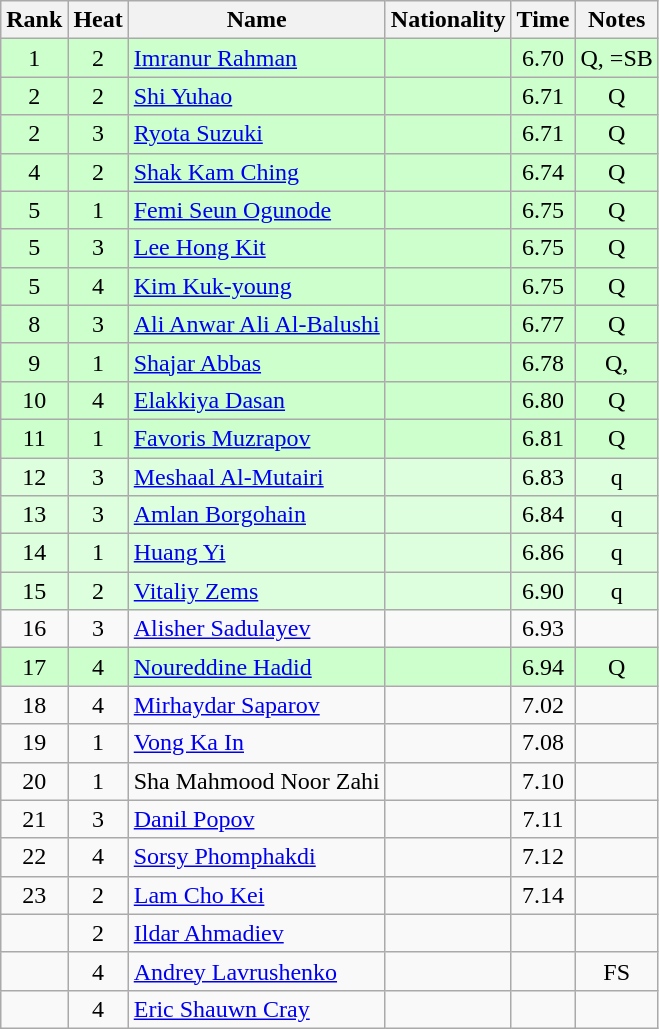<table class="wikitable sortable" style="text-align:center">
<tr>
<th>Rank</th>
<th>Heat</th>
<th>Name</th>
<th>Nationality</th>
<th>Time</th>
<th>Notes</th>
</tr>
<tr bgcolor=ccffcc>
<td>1</td>
<td>2</td>
<td align=left><a href='#'>Imranur Rahman</a></td>
<td align=left></td>
<td>6.70</td>
<td>Q, =SB</td>
</tr>
<tr bgcolor=ccffcc>
<td>2</td>
<td>2</td>
<td align=left><a href='#'>Shi Yuhao</a></td>
<td align=left></td>
<td>6.71</td>
<td>Q</td>
</tr>
<tr bgcolor=ccffcc>
<td>2</td>
<td>3</td>
<td align=left><a href='#'>Ryota Suzuki</a></td>
<td align=left></td>
<td>6.71</td>
<td>Q</td>
</tr>
<tr bgcolor=ccffcc>
<td>4</td>
<td>2</td>
<td align=left><a href='#'>Shak Kam Ching</a></td>
<td align=left></td>
<td>6.74</td>
<td>Q</td>
</tr>
<tr bgcolor=ccffcc>
<td>5</td>
<td>1</td>
<td align=left><a href='#'>Femi Seun Ogunode</a></td>
<td align=left></td>
<td>6.75</td>
<td>Q</td>
</tr>
<tr bgcolor=ccffcc>
<td>5</td>
<td>3</td>
<td align=left><a href='#'>Lee Hong Kit</a></td>
<td align=left></td>
<td>6.75</td>
<td>Q</td>
</tr>
<tr bgcolor=ccffcc>
<td>5</td>
<td>4</td>
<td align=left><a href='#'>Kim Kuk-young</a></td>
<td align=left></td>
<td>6.75</td>
<td>Q</td>
</tr>
<tr bgcolor=ccffcc>
<td>8</td>
<td>3</td>
<td align=left><a href='#'>Ali Anwar Ali Al-Balushi</a></td>
<td align=left></td>
<td>6.77</td>
<td>Q</td>
</tr>
<tr bgcolor=ccffcc>
<td>9</td>
<td>1</td>
<td align=left><a href='#'>Shajar Abbas</a></td>
<td align=left></td>
<td>6.78</td>
<td>Q, </td>
</tr>
<tr bgcolor=ccffcc>
<td>10</td>
<td>4</td>
<td align=left><a href='#'>Elakkiya Dasan</a></td>
<td align=left></td>
<td>6.80</td>
<td>Q</td>
</tr>
<tr bgcolor=ccffcc>
<td>11</td>
<td>1</td>
<td align=left><a href='#'>Favoris Muzrapov</a></td>
<td align=left></td>
<td>6.81</td>
<td>Q</td>
</tr>
<tr bgcolor=ddffdd>
<td>12</td>
<td>3</td>
<td align=left><a href='#'>Meshaal Al-Mutairi</a></td>
<td align=left></td>
<td>6.83</td>
<td>q</td>
</tr>
<tr bgcolor=ddffdd>
<td>13</td>
<td>3</td>
<td align=left><a href='#'>Amlan Borgohain</a></td>
<td align=left></td>
<td>6.84</td>
<td>q</td>
</tr>
<tr bgcolor=ddffdd>
<td>14</td>
<td>1</td>
<td align=left><a href='#'>Huang Yi</a></td>
<td align=left></td>
<td>6.86</td>
<td>q</td>
</tr>
<tr bgcolor=ddffdd>
<td>15</td>
<td>2</td>
<td align=left><a href='#'>Vitaliy Zems</a></td>
<td align=left></td>
<td>6.90</td>
<td>q</td>
</tr>
<tr>
<td>16</td>
<td>3</td>
<td align=left><a href='#'>Alisher Sadulayev</a></td>
<td align=left></td>
<td>6.93</td>
<td></td>
</tr>
<tr bgcolor=ccffcc>
<td>17</td>
<td>4</td>
<td align=left><a href='#'>Noureddine Hadid</a></td>
<td align=left></td>
<td>6.94</td>
<td>Q</td>
</tr>
<tr>
<td>18</td>
<td>4</td>
<td align=left><a href='#'>Mirhaydar Saparov</a></td>
<td align=left></td>
<td>7.02</td>
<td></td>
</tr>
<tr>
<td>19</td>
<td>1</td>
<td align=left><a href='#'>Vong Ka In</a></td>
<td align=left></td>
<td>7.08</td>
<td></td>
</tr>
<tr>
<td>20</td>
<td>1</td>
<td align=left>Sha Mahmood Noor Zahi</td>
<td align=left></td>
<td>7.10</td>
<td></td>
</tr>
<tr>
<td>21</td>
<td>3</td>
<td align=left><a href='#'>Danil Popov</a></td>
<td align=left></td>
<td>7.11</td>
<td></td>
</tr>
<tr>
<td>22</td>
<td>4</td>
<td align=left><a href='#'>Sorsy Phomphakdi</a></td>
<td align=left></td>
<td>7.12</td>
<td></td>
</tr>
<tr>
<td>23</td>
<td>2</td>
<td align=left><a href='#'>Lam Cho Kei</a></td>
<td align=left></td>
<td>7.14</td>
<td></td>
</tr>
<tr>
<td></td>
<td>2</td>
<td align=left><a href='#'>Ildar Ahmadiev</a></td>
<td align=left></td>
<td></td>
<td></td>
</tr>
<tr>
<td></td>
<td>4</td>
<td align=left><a href='#'>Andrey Lavrushenko</a></td>
<td align=left></td>
<td></td>
<td>FS</td>
</tr>
<tr>
<td></td>
<td>4</td>
<td align=left><a href='#'>Eric Shauwn Cray</a></td>
<td align=left></td>
<td></td>
<td></td>
</tr>
</table>
